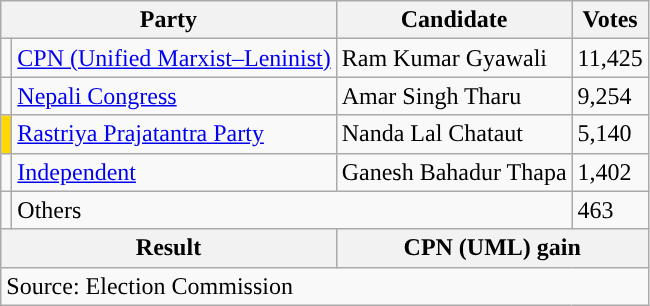<table class="wikitable">
<tr>
<th colspan="2">Party</th>
<th>Candidate</th>
<th>Votes</th>
</tr>
<tr>
<td style="background-color:"></td>
<td><a href='#'>CPN (Unified Marxist–Leninist)</a></td>
<td>Ram Kumar Gyawali</td>
<td>11,425</td>
</tr>
<tr>
<td style="background-color:"></td>
<td><a href='#'>Nepali Congress</a></td>
<td>Amar Singh Tharu</td>
<td>9,254</td>
</tr>
<tr>
<td style="background-color:gold"></td>
<td><a href='#'>Rastriya Prajatantra Party</a></td>
<td>Nanda Lal Chataut</td>
<td>5,140</td>
</tr>
<tr>
<td style="background-color:"></td>
<td><a href='#'>Independent</a></td>
<td>Ganesh Bahadur Thapa</td>
<td>1,402</td>
</tr>
<tr>
<td></td>
<td colspan="2">Others</td>
<td>463</td>
</tr>
<tr>
<th colspan="2">Result</th>
<th colspan="2">CPN (UML) gain</th>
</tr>
<tr>
<td colspan="4">Source: Election Commission</td>
</tr>
</table>
